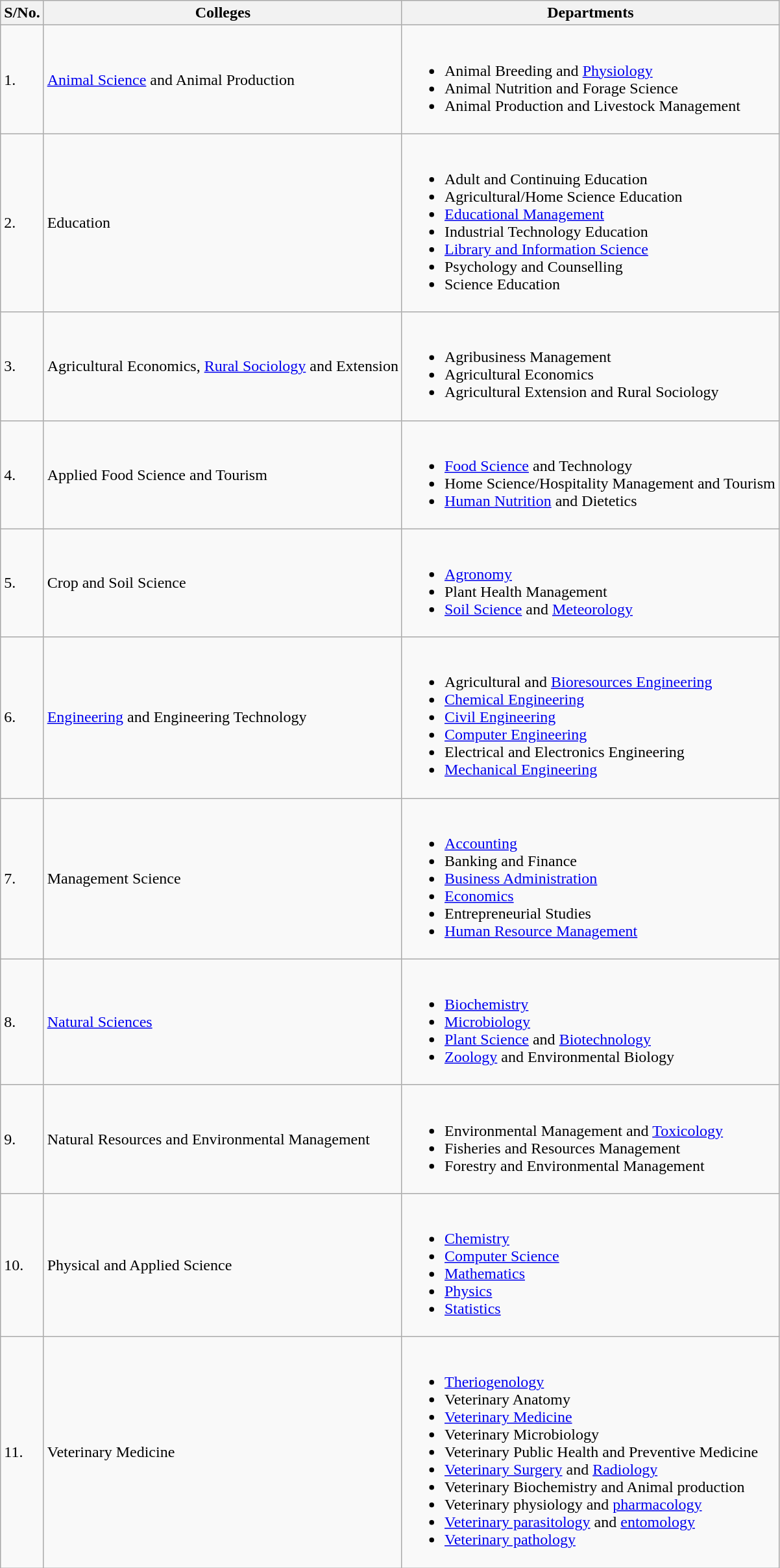<table class="wikitable">
<tr>
<th>S/No.</th>
<th>Colleges</th>
<th>Departments</th>
</tr>
<tr>
<td>1.</td>
<td><a href='#'>Animal Science</a> and Animal Production</td>
<td><br><ul><li>Animal Breeding and <a href='#'>Physiology</a></li><li>Animal Nutrition and Forage Science</li><li>Animal Production and Livestock Management</li></ul></td>
</tr>
<tr>
<td>2.</td>
<td>Education</td>
<td><br><ul><li>Adult and Continuing Education</li><li>Agricultural/Home Science Education</li><li><a href='#'>Educational Management</a></li><li>Industrial Technology Education</li><li><a href='#'>Library and Information Science</a></li><li>Psychology and Counselling</li><li>Science Education</li></ul></td>
</tr>
<tr>
<td>3.</td>
<td>Agricultural Economics, <a href='#'>Rural Sociology</a> and Extension</td>
<td><br><ul><li>Agribusiness Management</li><li>Agricultural Economics</li><li>Agricultural Extension and Rural Sociology</li></ul></td>
</tr>
<tr>
<td>4.</td>
<td>Applied Food Science and Tourism</td>
<td><br><ul><li><a href='#'>Food Science</a> and Technology</li><li>Home Science/Hospitality Management and Tourism</li><li><a href='#'>Human Nutrition</a> and Dietetics</li></ul></td>
</tr>
<tr>
<td>5.</td>
<td>Crop and Soil Science</td>
<td><br><ul><li><a href='#'>Agronomy</a></li><li>Plant Health Management</li><li><a href='#'>Soil Science</a> and <a href='#'>Meteorology</a></li></ul></td>
</tr>
<tr>
<td>6.</td>
<td><a href='#'>Engineering</a> and Engineering Technology</td>
<td><br><ul><li>Agricultural and <a href='#'>Bioresources Engineering</a></li><li><a href='#'>Chemical Engineering</a></li><li><a href='#'>Civil Engineering</a></li><li><a href='#'>Computer Engineering</a></li><li>Electrical and Electronics Engineering</li><li><a href='#'>Mechanical Engineering</a></li></ul></td>
</tr>
<tr>
<td>7.</td>
<td>Management Science</td>
<td><br><ul><li><a href='#'>Accounting</a></li><li>Banking and Finance</li><li><a href='#'>Business Administration</a></li><li><a href='#'>Economics</a></li><li>Entrepreneurial Studies</li><li><a href='#'>Human Resource Management</a></li></ul></td>
</tr>
<tr>
<td>8.</td>
<td><a href='#'>Natural Sciences</a></td>
<td><br><ul><li><a href='#'>Biochemistry</a></li><li><a href='#'>Microbiology</a></li><li><a href='#'>Plant Science</a> and <a href='#'>Biotechnology</a></li><li><a href='#'>Zoology</a> and Environmental Biology</li></ul></td>
</tr>
<tr>
<td>9.</td>
<td>Natural Resources and Environmental Management</td>
<td><br><ul><li>Environmental Management and <a href='#'>Toxicology</a></li><li>Fisheries and Resources Management</li><li>Forestry and Environmental Management</li></ul></td>
</tr>
<tr>
<td>10.</td>
<td>Physical and Applied Science</td>
<td><br><ul><li><a href='#'>Chemistry</a></li><li><a href='#'>Computer Science</a></li><li><a href='#'>Mathematics</a></li><li><a href='#'>Physics</a></li><li><a href='#'>Statistics</a></li></ul></td>
</tr>
<tr>
<td>11.</td>
<td>Veterinary Medicine</td>
<td><br><ul><li><a href='#'>Theriogenology</a></li><li>Veterinary Anatomy</li><li><a href='#'>Veterinary Medicine</a></li><li>Veterinary Microbiology</li><li>Veterinary Public Health and Preventive Medicine</li><li><a href='#'>Veterinary Surgery</a> and <a href='#'>Radiology</a></li><li>Veterinary Biochemistry and Animal production</li><li>Veterinary physiology and <a href='#'>pharmacology</a></li><li><a href='#'>Veterinary parasitology</a> and <a href='#'>entomology</a></li><li><a href='#'>Veterinary pathology</a></li></ul></td>
</tr>
</table>
